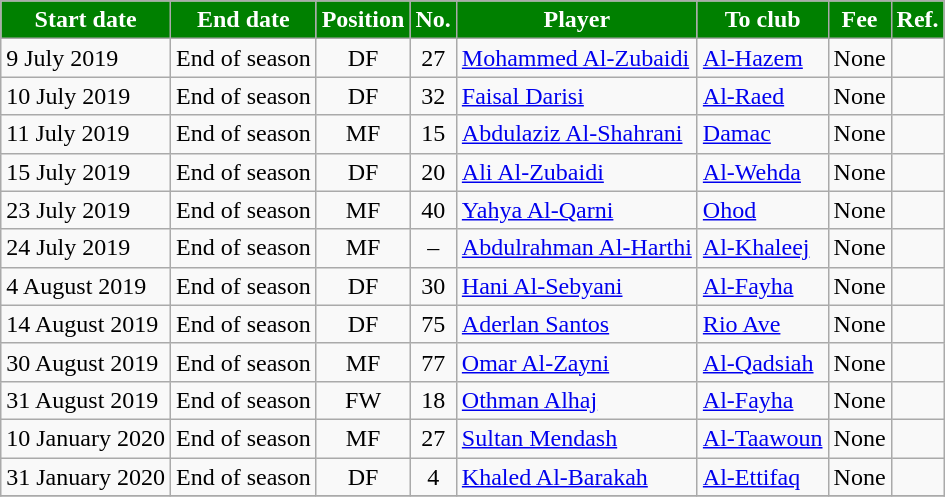<table class="wikitable sortable">
<tr>
<th style="background:green; color:white;"><strong>Start date</strong></th>
<th style="background:green; color:white;"><strong>End date</strong></th>
<th style="background:green; color:white;"><strong>Position</strong></th>
<th style="background:green; color:white;"><strong>No.</strong></th>
<th style="background:green; color:white;"><strong>Player</strong></th>
<th style="background:green; color:white;"><strong>To club</strong></th>
<th style="background:green; color:white;"><strong>Fee</strong></th>
<th style="background:green; color:white;"><strong>Ref.</strong></th>
</tr>
<tr>
<td>9 July 2019</td>
<td>End of season</td>
<td style="text-align:center;">DF</td>
<td style="text-align:center;">27</td>
<td style="text-align:left;"> <a href='#'>Mohammed Al-Zubaidi</a></td>
<td style="text-align:left;"> <a href='#'>Al-Hazem</a></td>
<td>None</td>
<td></td>
</tr>
<tr>
<td>10 July 2019</td>
<td>End of season</td>
<td style="text-align:center;">DF</td>
<td style="text-align:center;">32</td>
<td style="text-align:left;"> <a href='#'>Faisal Darisi</a></td>
<td style="text-align:left;"> <a href='#'>Al-Raed</a></td>
<td>None</td>
<td></td>
</tr>
<tr>
<td>11 July 2019</td>
<td>End of season</td>
<td style="text-align:center;">MF</td>
<td style="text-align:center;">15</td>
<td style="text-align:left;"> <a href='#'>Abdulaziz Al-Shahrani</a></td>
<td style="text-align:left;"> <a href='#'>Damac</a></td>
<td>None</td>
<td></td>
</tr>
<tr>
<td>15 July 2019</td>
<td>End of season</td>
<td style="text-align:center;">DF</td>
<td style="text-align:center;">20</td>
<td style="text-align:left;"> <a href='#'>Ali Al-Zubaidi</a></td>
<td style="text-align:left;"> <a href='#'>Al-Wehda</a></td>
<td>None</td>
<td></td>
</tr>
<tr>
<td>23 July 2019</td>
<td>End of season</td>
<td style="text-align:center;">MF</td>
<td style="text-align:center;">40</td>
<td style="text-align:left;"> <a href='#'>Yahya Al-Qarni</a></td>
<td style="text-align:left;"> <a href='#'>Ohod</a></td>
<td>None</td>
<td></td>
</tr>
<tr>
<td>24 July 2019</td>
<td>End of season</td>
<td style="text-align:center;">MF</td>
<td style="text-align:center;">–</td>
<td style="text-align:left;"> <a href='#'>Abdulrahman Al-Harthi</a></td>
<td style="text-align:left;"> <a href='#'>Al-Khaleej</a></td>
<td>None</td>
<td></td>
</tr>
<tr>
<td>4 August 2019</td>
<td>End of season</td>
<td style="text-align:center;">DF</td>
<td style="text-align:center;">30</td>
<td style="text-align:left;"> <a href='#'>Hani Al-Sebyani</a></td>
<td style="text-align:left;"> <a href='#'>Al-Fayha</a></td>
<td>None</td>
<td></td>
</tr>
<tr>
<td>14 August 2019</td>
<td>End of season</td>
<td style="text-align:center;">DF</td>
<td style="text-align:center;">75</td>
<td style="text-align:left;"> <a href='#'>Aderlan Santos</a></td>
<td style="text-align:left;"> <a href='#'>Rio Ave</a></td>
<td>None</td>
<td></td>
</tr>
<tr>
<td>30 August 2019</td>
<td>End of season</td>
<td style="text-align:center;">MF</td>
<td style="text-align:center;">77</td>
<td style="text-align:left;"> <a href='#'>Omar Al-Zayni</a></td>
<td style="text-align:left;"> <a href='#'>Al-Qadsiah</a></td>
<td>None</td>
<td></td>
</tr>
<tr>
<td>31 August 2019</td>
<td>End of season</td>
<td style="text-align:center;">FW</td>
<td style="text-align:center;">18</td>
<td style="text-align:left;"> <a href='#'>Othman Alhaj</a></td>
<td style="text-align:left;"> <a href='#'>Al-Fayha</a></td>
<td>None</td>
<td></td>
</tr>
<tr>
<td>10 January 2020</td>
<td>End of season</td>
<td style="text-align:center;">MF</td>
<td style="text-align:center;">27</td>
<td style="text-align:left;"> <a href='#'>Sultan Mendash</a></td>
<td style="text-align:left;"> <a href='#'>Al-Taawoun</a></td>
<td>None</td>
<td></td>
</tr>
<tr>
<td>31 January 2020</td>
<td>End of season</td>
<td style="text-align:center;">DF</td>
<td style="text-align:center;">4</td>
<td style="text-align:left;"> <a href='#'>Khaled Al-Barakah</a></td>
<td style="text-align:left;"> <a href='#'>Al-Ettifaq</a></td>
<td>None</td>
<td></td>
</tr>
<tr>
</tr>
</table>
